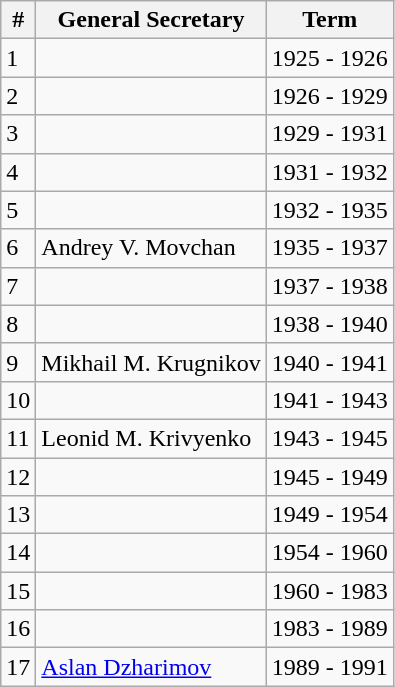<table class="wikitable sortable">
<tr>
<th><strong>#</strong></th>
<th><strong>General Secretary</strong></th>
<th>Term</th>
</tr>
<tr>
<td>1</td>
<td></td>
<td>1925 - 1926</td>
</tr>
<tr>
<td>2</td>
<td></td>
<td>1926 - 1929</td>
</tr>
<tr>
<td>3</td>
<td></td>
<td>1929 - 1931</td>
</tr>
<tr>
<td>4</td>
<td></td>
<td>1931 - 1932</td>
</tr>
<tr>
<td>5</td>
<td></td>
<td>1932 - 1935</td>
</tr>
<tr>
<td>6</td>
<td>Andrey V. Movchan</td>
<td>1935 - 1937</td>
</tr>
<tr>
<td>7</td>
<td></td>
<td>1937 - 1938</td>
</tr>
<tr>
<td>8</td>
<td></td>
<td>1938 - 1940</td>
</tr>
<tr>
<td>9</td>
<td>Mikhail M. Krugnikov</td>
<td>1940 - 1941</td>
</tr>
<tr>
<td>10</td>
<td></td>
<td>1941 - 1943</td>
</tr>
<tr>
<td>11</td>
<td>Leonid M. Krivyenko</td>
<td>1943 - 1945</td>
</tr>
<tr>
<td>12</td>
<td></td>
<td>1945 - 1949</td>
</tr>
<tr>
<td>13</td>
<td></td>
<td>1949 - 1954</td>
</tr>
<tr>
<td>14</td>
<td></td>
<td>1954 - 1960</td>
</tr>
<tr>
<td>15</td>
<td></td>
<td>1960 - 1983</td>
</tr>
<tr>
<td>16</td>
<td></td>
<td>1983 - 1989</td>
</tr>
<tr>
<td>17</td>
<td><a href='#'>Aslan Dzharimov</a></td>
<td>1989 - 1991</td>
</tr>
</table>
